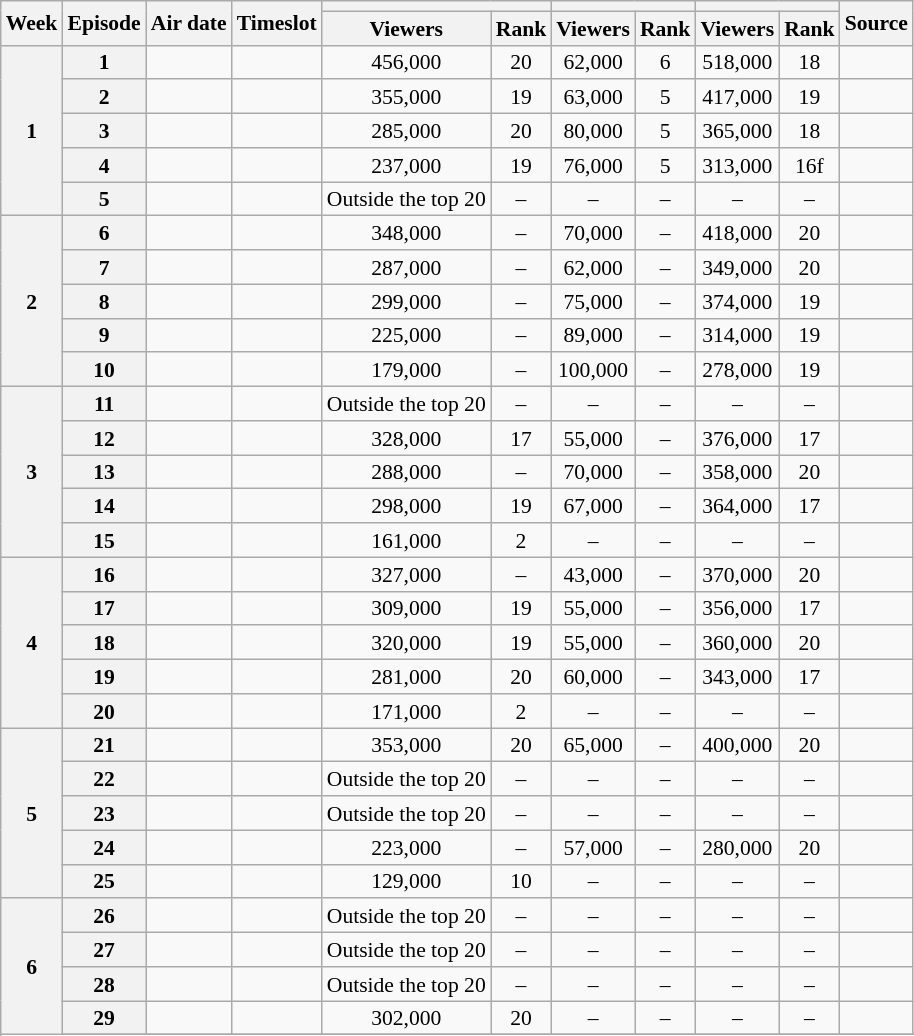<table class="wikitable nowrap" style="text-align:center; font-size:90%; line-height:16px;">
<tr>
<th rowspan="2">Week</th>
<th rowspan="2">Episode</th>
<th rowspan="2" class="unsortable">Air date</th>
<th rowspan="2" class="unsortable">Timeslot</th>
<th colspan="2"></th>
<th colspan="2"></th>
<th colspan="2"></th>
<th rowspan="2">Source</th>
</tr>
<tr>
<th>Viewers</th>
<th>Rank</th>
<th>Viewers</th>
<th>Rank</th>
<th>Viewers</th>
<th>Rank</th>
</tr>
<tr>
<th rowspan="5">1</th>
<th>1</th>
<td style="text-align:left"></td>
<td style="text-align:left"></td>
<td>456,000</td>
<td>20</td>
<td>62,000</td>
<td>6</td>
<td>518,000</td>
<td>18</td>
<td></td>
</tr>
<tr>
<th>2</th>
<td style="text-align:left"></td>
<td style="text-align:left"></td>
<td>355,000</td>
<td>19</td>
<td>63,000</td>
<td>5</td>
<td>417,000</td>
<td>19</td>
<td></td>
</tr>
<tr>
<th>3</th>
<td style="text-align:left"></td>
<td style="text-align:left"></td>
<td>285,000</td>
<td>20</td>
<td>80,000</td>
<td>5</td>
<td>365,000</td>
<td>18</td>
<td></td>
</tr>
<tr>
<th>4</th>
<td style="text-align:left"></td>
<td style="text-align:left"></td>
<td>237,000</td>
<td>19</td>
<td>76,000</td>
<td>5</td>
<td>313,000</td>
<td>16f</td>
<td></td>
</tr>
<tr>
<th>5</th>
<td style="text-align:left"></td>
<td style="text-align:left"></td>
<td>Outside the top 20</td>
<td>–</td>
<td>–</td>
<td>–</td>
<td>–</td>
<td>–</td>
<td></td>
</tr>
<tr>
<th rowspan="5">2</th>
<th>6</th>
<td style="text-align:left"></td>
<td style="text-align:left"></td>
<td>348,000</td>
<td>–</td>
<td>70,000</td>
<td>–</td>
<td>418,000</td>
<td>20</td>
<td></td>
</tr>
<tr>
<th>7</th>
<td style="text-align:left"></td>
<td style="text-align:left"></td>
<td>287,000</td>
<td>–</td>
<td>62,000</td>
<td>–</td>
<td>349,000</td>
<td>20</td>
<td></td>
</tr>
<tr>
<th>8</th>
<td style="text-align:left"></td>
<td style="text-align:left"></td>
<td>299,000</td>
<td>–</td>
<td>75,000</td>
<td>–</td>
<td>374,000</td>
<td>19</td>
<td></td>
</tr>
<tr>
<th>9</th>
<td style="text-align:left"></td>
<td style="text-align:left"></td>
<td>225,000</td>
<td>–</td>
<td>89,000</td>
<td>–</td>
<td>314,000</td>
<td>19</td>
<td></td>
</tr>
<tr>
<th>10</th>
<td style="text-align:left"></td>
<td style="text-align:left"></td>
<td>179,000</td>
<td>–</td>
<td>100,000</td>
<td>–</td>
<td>278,000</td>
<td>19</td>
<td></td>
</tr>
<tr>
<th rowspan="5">3</th>
<th>11</th>
<td style="text-align:left"></td>
<td style="text-align:left"></td>
<td>Outside the top 20</td>
<td>–</td>
<td>–</td>
<td>–</td>
<td>–</td>
<td>–</td>
<td></td>
</tr>
<tr>
<th>12</th>
<td style="text-align:left"></td>
<td style="text-align:left"></td>
<td>328,000</td>
<td>17</td>
<td>55,000</td>
<td>–</td>
<td>376,000</td>
<td>17</td>
<td></td>
</tr>
<tr>
<th>13</th>
<td style="text-align:left"></td>
<td style="text-align:left"></td>
<td>288,000</td>
<td>–</td>
<td>70,000</td>
<td>–</td>
<td>358,000</td>
<td>20</td>
<td></td>
</tr>
<tr>
<th>14</th>
<td style="text-align:left"></td>
<td style="text-align:left"></td>
<td>298,000</td>
<td>19</td>
<td>67,000</td>
<td>–</td>
<td>364,000</td>
<td>17</td>
<td></td>
</tr>
<tr>
<th>15</th>
<td style="text-align:left"></td>
<td style="text-align:left"></td>
<td>161,000</td>
<td>2</td>
<td>–</td>
<td>–</td>
<td>–</td>
<td>–</td>
<td></td>
</tr>
<tr>
<th rowspan="5">4</th>
<th>16</th>
<td style="text-align:left"></td>
<td style="text-align:left"></td>
<td>327,000</td>
<td>–</td>
<td>43,000</td>
<td>–</td>
<td>370,000</td>
<td>20</td>
<td></td>
</tr>
<tr>
<th>17</th>
<td style="text-align:left"></td>
<td style="text-align:left"></td>
<td>309,000</td>
<td>19</td>
<td>55,000</td>
<td>–</td>
<td>356,000</td>
<td>17</td>
<td></td>
</tr>
<tr>
<th>18</th>
<td style="text-align:left"></td>
<td style="text-align:left"></td>
<td>320,000</td>
<td>19</td>
<td>55,000</td>
<td>–</td>
<td>360,000</td>
<td>20</td>
<td></td>
</tr>
<tr>
<th>19</th>
<td style="text-align:left"></td>
<td style="text-align:left"></td>
<td>281,000</td>
<td>20</td>
<td>60,000</td>
<td>–</td>
<td>343,000</td>
<td>17</td>
<td></td>
</tr>
<tr>
<th>20</th>
<td style="text-align:left"></td>
<td style="text-align:left"></td>
<td>171,000</td>
<td>2</td>
<td>–</td>
<td>–</td>
<td>–</td>
<td>–</td>
<td></td>
</tr>
<tr>
<th rowspan="5">5</th>
<th>21</th>
<td style="text-align:left"></td>
<td style="text-align:left"></td>
<td>353,000</td>
<td>20</td>
<td>65,000</td>
<td>–</td>
<td>400,000</td>
<td>20</td>
<td></td>
</tr>
<tr>
<th>22</th>
<td style="text-align:left"></td>
<td style="text-align:left"></td>
<td>Outside the top 20</td>
<td>–</td>
<td>–</td>
<td>–</td>
<td>–</td>
<td>–</td>
<td></td>
</tr>
<tr>
<th>23</th>
<td style="text-align:left"></td>
<td style="text-align:left"></td>
<td>Outside the top 20</td>
<td>–</td>
<td>–</td>
<td>–</td>
<td>–</td>
<td>–</td>
<td></td>
</tr>
<tr>
<th>24</th>
<td style="text-align:left"></td>
<td style="text-align:left"></td>
<td>223,000</td>
<td>–</td>
<td>57,000</td>
<td>–</td>
<td>280,000</td>
<td>20</td>
<td></td>
</tr>
<tr>
<th>25</th>
<td style="text-align:left"></td>
<td style="text-align:left"></td>
<td>129,000</td>
<td>10</td>
<td>–</td>
<td>–</td>
<td>–</td>
<td>–</td>
<td></td>
</tr>
<tr>
<th rowspan="5">6</th>
<th>26</th>
<td style="text-align:left"></td>
<td style="text-align:left"></td>
<td>Outside the top 20</td>
<td>–</td>
<td>–</td>
<td>–</td>
<td>–</td>
<td>–</td>
<td></td>
</tr>
<tr>
<th>27</th>
<td style="text-align:left"></td>
<td style="text-align:left"></td>
<td>Outside the top 20</td>
<td>–</td>
<td>–</td>
<td>–</td>
<td>–</td>
<td>–</td>
<td></td>
</tr>
<tr>
<th>28</th>
<td style="text-align:left"></td>
<td style="text-align:left"></td>
<td>Outside the top 20</td>
<td>–</td>
<td>–</td>
<td>–</td>
<td>–</td>
<td>–</td>
<td></td>
</tr>
<tr>
<th>29</th>
<td style="text-align:left"></td>
<td style="text-align:left"></td>
<td>302,000</td>
<td>20</td>
<td>–</td>
<td>–</td>
<td>–</td>
<td>–</td>
<td></td>
</tr>
<tr>
</tr>
</table>
